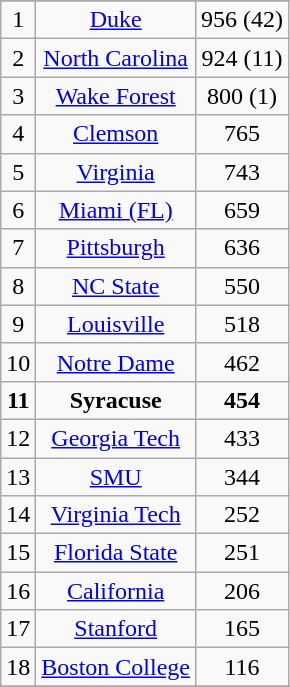<table class="wikitable" border="1">
<tr align=center>
</tr>
<tr align="center">
<td>1</td>
<td><a href='#'>Duke</a></td>
<td>956 (42)</td>
</tr>
<tr align="center">
<td>2</td>
<td><a href='#'>North Carolina</a></td>
<td>924 (11)</td>
</tr>
<tr align="center">
<td>3</td>
<td><a href='#'>Wake Forest</a></td>
<td>800 (1)</td>
</tr>
<tr align="center">
<td>4</td>
<td><a href='#'>Clemson</a></td>
<td>765</td>
</tr>
<tr align="center">
<td>5</td>
<td><a href='#'>Virginia</a></td>
<td>743</td>
</tr>
<tr align="center">
<td>6</td>
<td><a href='#'>Miami (FL)</a></td>
<td>659</td>
</tr>
<tr align="center">
<td>7</td>
<td><a href='#'>Pittsburgh</a></td>
<td>636</td>
</tr>
<tr align="center">
<td>8</td>
<td><a href='#'>NC State</a></td>
<td>550</td>
</tr>
<tr align="center">
<td>9</td>
<td><a href='#'>Louisville</a></td>
<td>518</td>
</tr>
<tr align="center">
<td>10</td>
<td><a href='#'>Notre Dame</a></td>
<td>462</td>
</tr>
<tr align="center">
<td><strong>11</strong></td>
<td><strong>Syracuse</strong></td>
<td><strong>454</strong></td>
</tr>
<tr align="center">
<td>12</td>
<td><a href='#'>Georgia Tech</a></td>
<td>433</td>
</tr>
<tr align="center">
<td>13</td>
<td><a href='#'>SMU</a></td>
<td>344</td>
</tr>
<tr align="center">
<td>14</td>
<td><a href='#'>Virginia Tech</a></td>
<td>252</td>
</tr>
<tr align="center">
<td>15</td>
<td><a href='#'>Florida State</a></td>
<td>251</td>
</tr>
<tr align="center">
<td>16</td>
<td><a href='#'>California</a></td>
<td>206</td>
</tr>
<tr align="center">
<td>17</td>
<td><a href='#'>Stanford</a></td>
<td>165</td>
</tr>
<tr align="center">
<td>18</td>
<td><a href='#'>Boston College</a></td>
<td>116</td>
</tr>
<tr align="center">
</tr>
</table>
